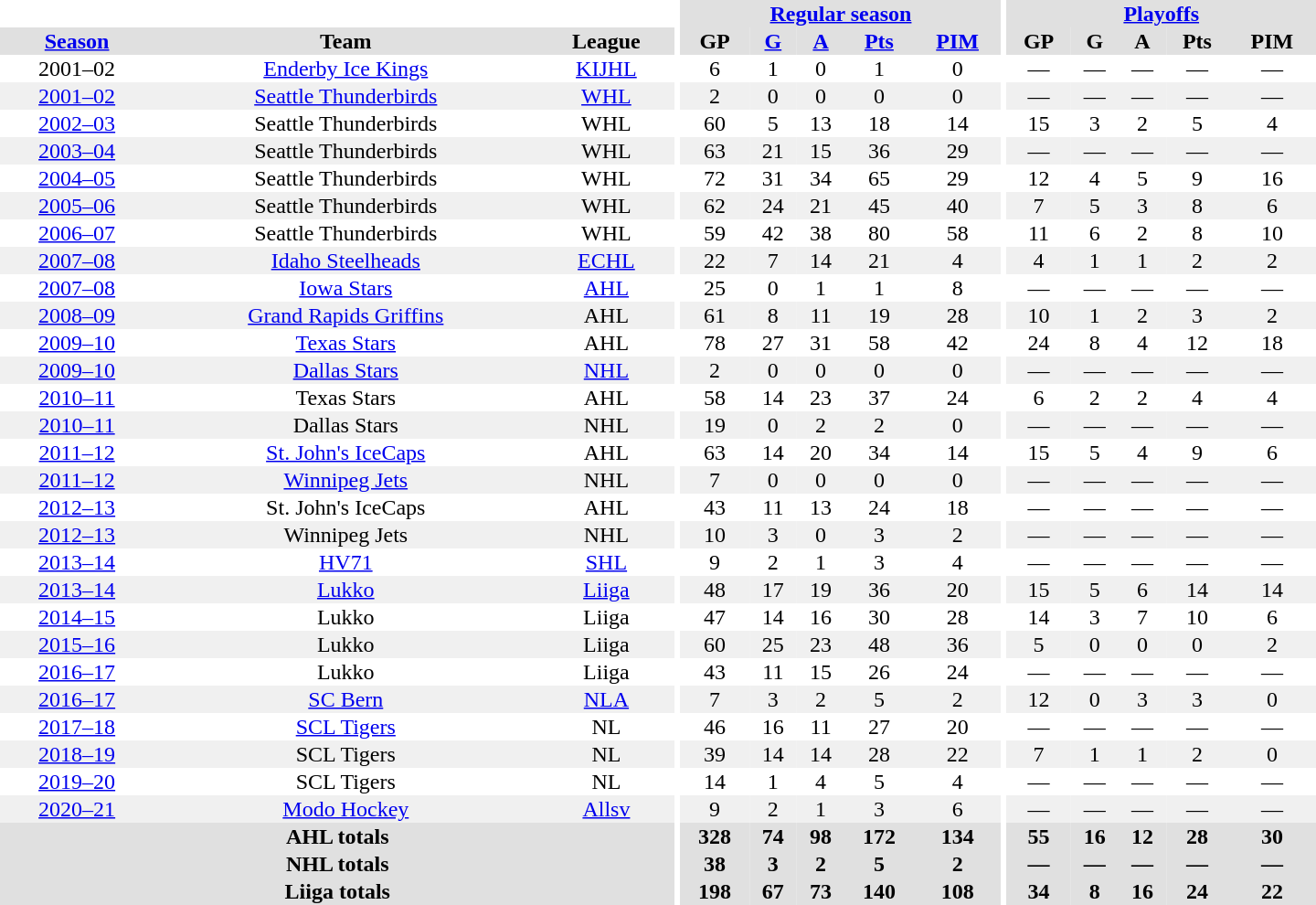<table border="0" cellpadding="1" cellspacing="0" style="text-align:center; width:60em">
<tr bgcolor="#e0e0e0">
<th colspan="3" bgcolor="#ffffff"></th>
<th rowspan="99" bgcolor="#ffffff"></th>
<th colspan="5"><a href='#'>Regular season</a></th>
<th rowspan="99" bgcolor="#ffffff"></th>
<th colspan="5"><a href='#'>Playoffs</a></th>
</tr>
<tr bgcolor="#e0e0e0">
<th><a href='#'>Season</a></th>
<th>Team</th>
<th>League</th>
<th>GP</th>
<th><a href='#'>G</a></th>
<th><a href='#'>A</a></th>
<th><a href='#'>Pts</a></th>
<th><a href='#'>PIM</a></th>
<th>GP</th>
<th>G</th>
<th>A</th>
<th>Pts</th>
<th>PIM</th>
</tr>
<tr>
<td>2001–02</td>
<td><a href='#'>Enderby Ice Kings</a></td>
<td><a href='#'>KIJHL</a></td>
<td>6</td>
<td>1</td>
<td>0</td>
<td>1</td>
<td>0</td>
<td>—</td>
<td>—</td>
<td>—</td>
<td>—</td>
<td>—</td>
</tr>
<tr bgcolor="#f0f0f0">
<td><a href='#'>2001–02</a></td>
<td><a href='#'>Seattle Thunderbirds</a></td>
<td><a href='#'>WHL</a></td>
<td>2</td>
<td>0</td>
<td>0</td>
<td>0</td>
<td>0</td>
<td>—</td>
<td>—</td>
<td>—</td>
<td>—</td>
<td>—</td>
</tr>
<tr>
<td><a href='#'>2002–03</a></td>
<td>Seattle Thunderbirds</td>
<td>WHL</td>
<td>60</td>
<td>5</td>
<td>13</td>
<td>18</td>
<td>14</td>
<td>15</td>
<td>3</td>
<td>2</td>
<td>5</td>
<td>4</td>
</tr>
<tr bgcolor="#f0f0f0">
<td><a href='#'>2003–04</a></td>
<td>Seattle Thunderbirds</td>
<td>WHL</td>
<td>63</td>
<td>21</td>
<td>15</td>
<td>36</td>
<td>29</td>
<td>—</td>
<td>—</td>
<td>—</td>
<td>—</td>
<td>—</td>
</tr>
<tr>
<td><a href='#'>2004–05</a></td>
<td>Seattle Thunderbirds</td>
<td>WHL</td>
<td>72</td>
<td>31</td>
<td>34</td>
<td>65</td>
<td>29</td>
<td>12</td>
<td>4</td>
<td>5</td>
<td>9</td>
<td>16</td>
</tr>
<tr bgcolor="#f0f0f0">
<td><a href='#'>2005–06</a></td>
<td>Seattle Thunderbirds</td>
<td>WHL</td>
<td>62</td>
<td>24</td>
<td>21</td>
<td>45</td>
<td>40</td>
<td>7</td>
<td>5</td>
<td>3</td>
<td>8</td>
<td>6</td>
</tr>
<tr>
<td><a href='#'>2006–07</a></td>
<td>Seattle Thunderbirds</td>
<td>WHL</td>
<td>59</td>
<td>42</td>
<td>38</td>
<td>80</td>
<td>58</td>
<td>11</td>
<td>6</td>
<td>2</td>
<td>8</td>
<td>10</td>
</tr>
<tr bgcolor="#f0f0f0">
<td><a href='#'>2007–08</a></td>
<td><a href='#'>Idaho Steelheads</a></td>
<td><a href='#'>ECHL</a></td>
<td>22</td>
<td>7</td>
<td>14</td>
<td>21</td>
<td>4</td>
<td>4</td>
<td>1</td>
<td>1</td>
<td>2</td>
<td>2</td>
</tr>
<tr>
<td><a href='#'>2007–08</a></td>
<td><a href='#'>Iowa Stars</a></td>
<td><a href='#'>AHL</a></td>
<td>25</td>
<td>0</td>
<td>1</td>
<td>1</td>
<td>8</td>
<td>—</td>
<td>—</td>
<td>—</td>
<td>—</td>
<td>—</td>
</tr>
<tr bgcolor="#f0f0f0">
<td><a href='#'>2008–09</a></td>
<td><a href='#'>Grand Rapids Griffins</a></td>
<td>AHL</td>
<td>61</td>
<td>8</td>
<td>11</td>
<td>19</td>
<td>28</td>
<td>10</td>
<td>1</td>
<td>2</td>
<td>3</td>
<td>2</td>
</tr>
<tr>
<td><a href='#'>2009–10</a></td>
<td><a href='#'>Texas Stars</a></td>
<td>AHL</td>
<td>78</td>
<td>27</td>
<td>31</td>
<td>58</td>
<td>42</td>
<td>24</td>
<td>8</td>
<td>4</td>
<td>12</td>
<td>18</td>
</tr>
<tr bgcolor="#f0f0f0">
<td><a href='#'>2009–10</a></td>
<td><a href='#'>Dallas Stars</a></td>
<td><a href='#'>NHL</a></td>
<td>2</td>
<td>0</td>
<td>0</td>
<td>0</td>
<td>0</td>
<td>—</td>
<td>—</td>
<td>—</td>
<td>—</td>
<td>—</td>
</tr>
<tr>
<td><a href='#'>2010–11</a></td>
<td>Texas Stars</td>
<td>AHL</td>
<td>58</td>
<td>14</td>
<td>23</td>
<td>37</td>
<td>24</td>
<td>6</td>
<td>2</td>
<td>2</td>
<td>4</td>
<td>4</td>
</tr>
<tr bgcolor="#f0f0f0">
<td><a href='#'>2010–11</a></td>
<td>Dallas Stars</td>
<td>NHL</td>
<td>19</td>
<td>0</td>
<td>2</td>
<td>2</td>
<td>0</td>
<td>—</td>
<td>—</td>
<td>—</td>
<td>—</td>
<td>—</td>
</tr>
<tr>
<td><a href='#'>2011–12</a></td>
<td><a href='#'>St. John's IceCaps</a></td>
<td>AHL</td>
<td>63</td>
<td>14</td>
<td>20</td>
<td>34</td>
<td>14</td>
<td>15</td>
<td>5</td>
<td>4</td>
<td>9</td>
<td>6</td>
</tr>
<tr bgcolor="#f0f0f0">
<td><a href='#'>2011–12</a></td>
<td><a href='#'>Winnipeg Jets</a></td>
<td>NHL</td>
<td>7</td>
<td>0</td>
<td>0</td>
<td>0</td>
<td>0</td>
<td>—</td>
<td>—</td>
<td>—</td>
<td>—</td>
<td>—</td>
</tr>
<tr>
<td><a href='#'>2012–13</a></td>
<td>St. John's IceCaps</td>
<td>AHL</td>
<td>43</td>
<td>11</td>
<td>13</td>
<td>24</td>
<td>18</td>
<td>—</td>
<td>—</td>
<td>—</td>
<td>—</td>
<td>—</td>
</tr>
<tr bgcolor="#f0f0f0">
<td><a href='#'>2012–13</a></td>
<td>Winnipeg Jets</td>
<td>NHL</td>
<td>10</td>
<td>3</td>
<td>0</td>
<td>3</td>
<td>2</td>
<td>—</td>
<td>—</td>
<td>—</td>
<td>—</td>
<td>—</td>
</tr>
<tr>
<td><a href='#'>2013–14</a></td>
<td><a href='#'>HV71</a></td>
<td><a href='#'>SHL</a></td>
<td>9</td>
<td>2</td>
<td>1</td>
<td>3</td>
<td>4</td>
<td>—</td>
<td>—</td>
<td>—</td>
<td>—</td>
<td>—</td>
</tr>
<tr bgcolor="#f0f0f0">
<td><a href='#'>2013–14</a></td>
<td><a href='#'>Lukko</a></td>
<td><a href='#'>Liiga</a></td>
<td>48</td>
<td>17</td>
<td>19</td>
<td>36</td>
<td>20</td>
<td>15</td>
<td>5</td>
<td>6</td>
<td>14</td>
<td>14</td>
</tr>
<tr>
<td><a href='#'>2014–15</a></td>
<td>Lukko</td>
<td>Liiga</td>
<td>47</td>
<td>14</td>
<td>16</td>
<td>30</td>
<td>28</td>
<td>14</td>
<td>3</td>
<td>7</td>
<td>10</td>
<td>6</td>
</tr>
<tr bgcolor="#f0f0f0">
<td><a href='#'>2015–16</a></td>
<td>Lukko</td>
<td>Liiga</td>
<td>60</td>
<td>25</td>
<td>23</td>
<td>48</td>
<td>36</td>
<td>5</td>
<td>0</td>
<td>0</td>
<td>0</td>
<td>2</td>
</tr>
<tr>
<td><a href='#'>2016–17</a></td>
<td>Lukko</td>
<td>Liiga</td>
<td>43</td>
<td>11</td>
<td>15</td>
<td>26</td>
<td>24</td>
<td>—</td>
<td>—</td>
<td>—</td>
<td>—</td>
<td>—</td>
</tr>
<tr bgcolor="#f0f0f0">
<td><a href='#'>2016–17</a></td>
<td><a href='#'>SC Bern</a></td>
<td><a href='#'>NLA</a></td>
<td>7</td>
<td>3</td>
<td>2</td>
<td>5</td>
<td>2</td>
<td>12</td>
<td>0</td>
<td>3</td>
<td>3</td>
<td>0</td>
</tr>
<tr>
<td><a href='#'>2017–18</a></td>
<td><a href='#'>SCL Tigers</a></td>
<td>NL</td>
<td>46</td>
<td>16</td>
<td>11</td>
<td>27</td>
<td>20</td>
<td>—</td>
<td>—</td>
<td>—</td>
<td>—</td>
<td>—</td>
</tr>
<tr bgcolor="#f0f0f0">
<td><a href='#'>2018–19</a></td>
<td>SCL Tigers</td>
<td>NL</td>
<td>39</td>
<td>14</td>
<td>14</td>
<td>28</td>
<td>22</td>
<td>7</td>
<td>1</td>
<td>1</td>
<td>2</td>
<td>0</td>
</tr>
<tr>
<td><a href='#'>2019–20</a></td>
<td>SCL Tigers</td>
<td>NL</td>
<td>14</td>
<td>1</td>
<td>4</td>
<td>5</td>
<td>4</td>
<td>—</td>
<td>—</td>
<td>—</td>
<td>—</td>
<td>—</td>
</tr>
<tr bgcolor="#f0f0f0">
<td><a href='#'>2020–21</a></td>
<td><a href='#'>Modo Hockey</a></td>
<td><a href='#'>Allsv</a></td>
<td>9</td>
<td>2</td>
<td>1</td>
<td>3</td>
<td>6</td>
<td>—</td>
<td>—</td>
<td>—</td>
<td>—</td>
<td>—</td>
</tr>
<tr bgcolor="#e0e0e0">
<th colspan="3">AHL totals</th>
<th>328</th>
<th>74</th>
<th>98</th>
<th>172</th>
<th>134</th>
<th>55</th>
<th>16</th>
<th>12</th>
<th>28</th>
<th>30</th>
</tr>
<tr bgcolor="#e0e0e0">
<th colspan="3">NHL totals</th>
<th>38</th>
<th>3</th>
<th>2</th>
<th>5</th>
<th>2</th>
<th>—</th>
<th>—</th>
<th>—</th>
<th>—</th>
<th>—</th>
</tr>
<tr bgcolor="#e0e0e0">
<th colspan="3">Liiga totals</th>
<th>198</th>
<th>67</th>
<th>73</th>
<th>140</th>
<th>108</th>
<th>34</th>
<th>8</th>
<th>16</th>
<th>24</th>
<th>22</th>
</tr>
</table>
